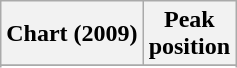<table class="wikitable sortable plainrowheaders">
<tr>
<th scope="col">Chart (2009)</th>
<th scope="col">Peak<br>position</th>
</tr>
<tr>
</tr>
<tr>
</tr>
</table>
